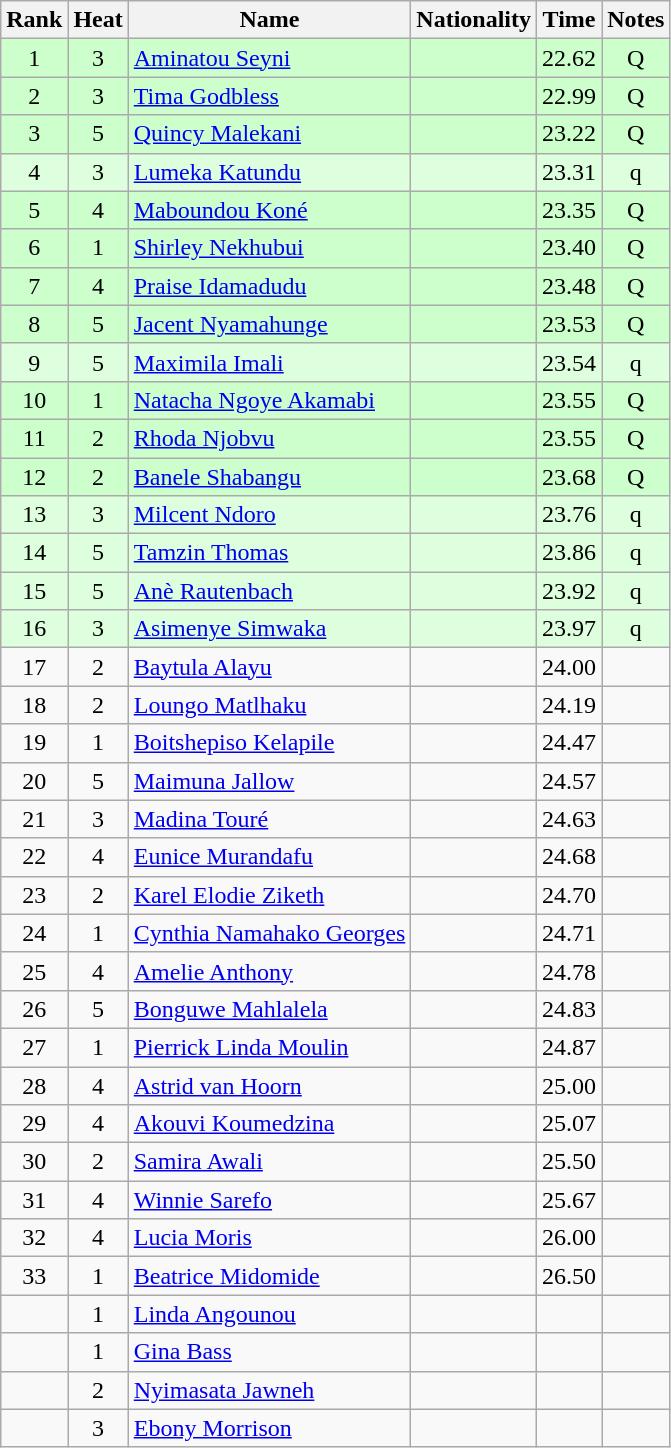<table class="wikitable sortable" style="text-align:center">
<tr>
<th>Rank</th>
<th>Heat</th>
<th>Name</th>
<th>Nationality</th>
<th>Time</th>
<th>Notes</th>
</tr>
<tr bgcolor=ccffcc>
<td>1</td>
<td>3</td>
<td align=left><a href='#'>Aminatou Seyni</a></td>
<td align=left></td>
<td>22.62</td>
<td>Q</td>
</tr>
<tr bgcolor=ccffcc>
<td>2</td>
<td>3</td>
<td align=left><a href='#'>Tima Godbless</a></td>
<td align=left></td>
<td>22.99</td>
<td>Q</td>
</tr>
<tr bgcolor=ccffcc>
<td>3</td>
<td>5</td>
<td align=left><a href='#'>Quincy Malekani</a></td>
<td align=left></td>
<td>23.22</td>
<td>Q</td>
</tr>
<tr bgcolor=ddffdd>
<td>4</td>
<td>3</td>
<td align=left><a href='#'>Lumeka Katundu</a></td>
<td align=left></td>
<td>23.31</td>
<td>q</td>
</tr>
<tr bgcolor=ccffcc>
<td>5</td>
<td>4</td>
<td align=left><a href='#'>Maboundou Koné</a></td>
<td align=left></td>
<td>23.35</td>
<td>Q</td>
</tr>
<tr bgcolor=ccffcc>
<td>6</td>
<td>1</td>
<td align=left><a href='#'>Shirley Nekhubui</a></td>
<td align=left></td>
<td>23.40</td>
<td>Q</td>
</tr>
<tr bgcolor=ccffcc>
<td>7</td>
<td>4</td>
<td align=left><a href='#'>Praise Idamadudu</a></td>
<td align=left></td>
<td>23.48</td>
<td>Q</td>
</tr>
<tr bgcolor=ccffcc>
<td>8</td>
<td>5</td>
<td align=left><a href='#'>Jacent Nyamahunge</a></td>
<td align=left></td>
<td>23.53</td>
<td>Q</td>
</tr>
<tr bgcolor=ddffdd>
<td>9</td>
<td>5</td>
<td align=left><a href='#'>Maximila Imali</a></td>
<td align=left></td>
<td>23.54</td>
<td>q</td>
</tr>
<tr bgcolor=ccffcc>
<td>10</td>
<td>1</td>
<td align=left><a href='#'>Natacha Ngoye Akamabi</a></td>
<td align=left></td>
<td>23.55</td>
<td>Q</td>
</tr>
<tr bgcolor=ccffcc>
<td>11</td>
<td>2</td>
<td align=left><a href='#'>Rhoda Njobvu</a></td>
<td align=left></td>
<td>23.55</td>
<td>Q</td>
</tr>
<tr bgcolor=ccffcc>
<td>12</td>
<td>2</td>
<td align=left><a href='#'>Banele Shabangu</a></td>
<td align=left></td>
<td>23.68</td>
<td>Q</td>
</tr>
<tr bgcolor=ddffdd>
<td>13</td>
<td>3</td>
<td align=left><a href='#'>Milcent Ndoro</a></td>
<td align=left></td>
<td>23.76</td>
<td>q</td>
</tr>
<tr bgcolor=ddffdd>
<td>14</td>
<td>5</td>
<td align=left><a href='#'>Tamzin Thomas</a></td>
<td align=left></td>
<td>23.86</td>
<td>q</td>
</tr>
<tr bgcolor=ddffdd>
<td>15</td>
<td>5</td>
<td align=left><a href='#'>Anè Rautenbach</a></td>
<td align=left></td>
<td>23.92</td>
<td>q</td>
</tr>
<tr bgcolor=ddffdd>
<td>16</td>
<td>3</td>
<td align=left><a href='#'>Asimenye Simwaka</a></td>
<td align=left></td>
<td>23.97</td>
<td>q</td>
</tr>
<tr>
<td>17</td>
<td>2</td>
<td align=left><a href='#'>Baytula Alayu</a></td>
<td align=left></td>
<td>24.00</td>
<td></td>
</tr>
<tr>
<td>18</td>
<td>2</td>
<td align=left><a href='#'>Loungo Matlhaku</a></td>
<td align=left></td>
<td>24.19</td>
<td></td>
</tr>
<tr>
<td>19</td>
<td>1</td>
<td align=left><a href='#'>Boitshepiso Kelapile</a></td>
<td align=left></td>
<td>24.47</td>
<td></td>
</tr>
<tr>
<td>20</td>
<td>5</td>
<td align=left><a href='#'>Maimuna Jallow</a></td>
<td align=left></td>
<td>24.57</td>
<td></td>
</tr>
<tr>
<td>21</td>
<td>3</td>
<td align=left><a href='#'>Madina Touré</a></td>
<td align=left></td>
<td>24.63</td>
<td></td>
</tr>
<tr>
<td>22</td>
<td>4</td>
<td align=left><a href='#'>Eunice Murandafu</a></td>
<td align=left></td>
<td>24.68</td>
<td></td>
</tr>
<tr>
<td>23</td>
<td>2</td>
<td align=left><a href='#'>Karel Elodie Ziketh</a></td>
<td align=left></td>
<td>24.70</td>
<td></td>
</tr>
<tr>
<td>24</td>
<td>1</td>
<td align=left><a href='#'>Cynthia Namahako Georges</a></td>
<td align=left></td>
<td>24.71</td>
<td></td>
</tr>
<tr>
<td>25</td>
<td>4</td>
<td align=left><a href='#'>Amelie Anthony</a></td>
<td align=left></td>
<td>24.78</td>
<td></td>
</tr>
<tr>
<td>26</td>
<td>5</td>
<td align=left><a href='#'>Bonguwe Mahlalela</a></td>
<td align=left></td>
<td>24.83</td>
<td></td>
</tr>
<tr>
<td>27</td>
<td>1</td>
<td align=left><a href='#'>Pierrick Linda Moulin</a></td>
<td align=left></td>
<td>24.87</td>
<td></td>
</tr>
<tr>
<td>28</td>
<td>4</td>
<td align=left><a href='#'>Astrid van Hoorn</a></td>
<td align=left></td>
<td>25.00</td>
<td></td>
</tr>
<tr>
<td>29</td>
<td>4</td>
<td align=left><a href='#'>Akouvi Koumedzina</a></td>
<td align=left></td>
<td>25.07</td>
<td></td>
</tr>
<tr>
<td>30</td>
<td>2</td>
<td align=left><a href='#'>Samira Awali</a></td>
<td align=left></td>
<td>25.50</td>
<td></td>
</tr>
<tr>
<td>31</td>
<td>4</td>
<td align=left><a href='#'>Winnie Sarefo</a></td>
<td align=left></td>
<td>25.67</td>
<td></td>
</tr>
<tr>
<td>32</td>
<td>4</td>
<td align=left><a href='#'>Lucia Moris</a></td>
<td align=left></td>
<td>26.00</td>
<td></td>
</tr>
<tr>
<td>33</td>
<td>1</td>
<td align=left><a href='#'>Beatrice Midomide</a></td>
<td align=left></td>
<td>26.50</td>
<td></td>
</tr>
<tr>
<td></td>
<td>1</td>
<td align=left><a href='#'>Linda Angounou</a></td>
<td align=left></td>
<td></td>
<td></td>
</tr>
<tr>
<td></td>
<td>1</td>
<td align=left><a href='#'>Gina Bass</a></td>
<td align=left></td>
<td></td>
<td></td>
</tr>
<tr>
<td></td>
<td>2</td>
<td align=left><a href='#'>Nyimasata Jawneh</a></td>
<td align=left></td>
<td></td>
<td></td>
</tr>
<tr>
<td></td>
<td>3</td>
<td align=left><a href='#'>Ebony Morrison</a></td>
<td align=left></td>
<td></td>
<td></td>
</tr>
</table>
